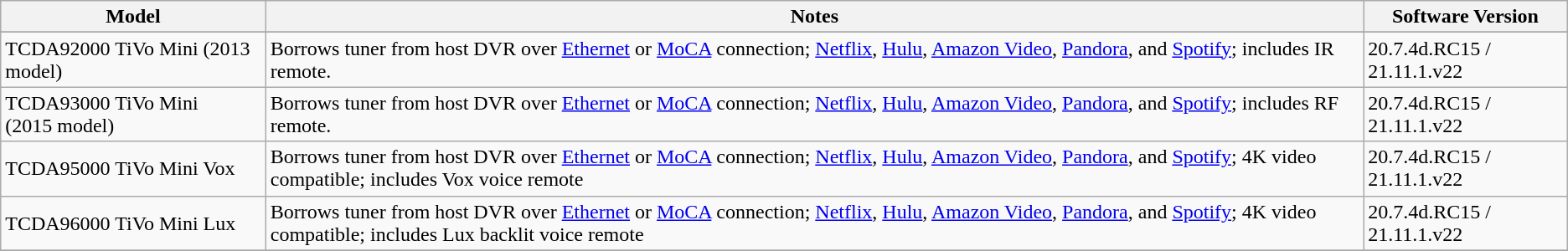<table class=wikitable>
<tr>
<th rowspan="1">Model</th>
<th rowspan="1">Notes</th>
<th rowspan=1>Software Version</th>
</tr>
<tr>
</tr>
<tr>
<td>TCDA92000 TiVo Mini (2013 model)</td>
<td>Borrows tuner from host DVR over <a href='#'>Ethernet</a> or <a href='#'>MoCA</a> connection; <a href='#'>Netflix</a>, <a href='#'>Hulu</a>, <a href='#'>Amazon Video</a>, <a href='#'>Pandora</a>, and <a href='#'>Spotify</a>; includes IR remote.</td>
<td>20.7.4d.RC15 / 21.11.1.v22</td>
</tr>
<tr>
<td>TCDA93000 TiVo Mini<br>(2015 model)</td>
<td>Borrows tuner from host DVR over <a href='#'>Ethernet</a> or <a href='#'>MoCA</a> connection; <a href='#'>Netflix</a>, <a href='#'>Hulu</a>, <a href='#'>Amazon Video</a>, <a href='#'>Pandora</a>, and <a href='#'>Spotify</a>; includes RF remote.</td>
<td>20.7.4d.RC15 / 21.11.1.v22</td>
</tr>
<tr>
<td>TCDA95000 TiVo Mini Vox</td>
<td>Borrows tuner from host DVR over <a href='#'>Ethernet</a> or <a href='#'>MoCA</a> connection; <a href='#'>Netflix</a>, <a href='#'>Hulu</a>, <a href='#'>Amazon Video</a>, <a href='#'>Pandora</a>, and <a href='#'>Spotify</a>; 4K video compatible; includes Vox voice remote</td>
<td>20.7.4d.RC15 / 21.11.1.v22</td>
</tr>
<tr>
<td>TCDA96000 TiVo Mini Lux</td>
<td>Borrows tuner from host DVR over <a href='#'>Ethernet</a> or <a href='#'>MoCA</a> connection; <a href='#'>Netflix</a>, <a href='#'>Hulu</a>, <a href='#'>Amazon Video</a>, <a href='#'>Pandora</a>, and <a href='#'>Spotify</a>; 4K video compatible; includes Lux backlit voice remote</td>
<td>20.7.4d.RC15 / 21.11.1.v22</td>
</tr>
<tr>
</tr>
</table>
